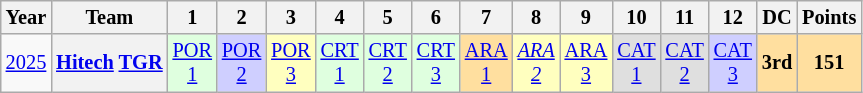<table class="wikitable" style="text-align:center; font-size:85%;">
<tr>
<th>Year</th>
<th>Team</th>
<th>1</th>
<th>2</th>
<th>3</th>
<th>4</th>
<th>5</th>
<th>6</th>
<th>7</th>
<th>8</th>
<th>9</th>
<th>10</th>
<th>11</th>
<th>12</th>
<th>DC</th>
<th>Points</th>
</tr>
<tr>
<td><a href='#'>2025</a></td>
<th><a href='#'>Hitech</a> <a href='#'>TGR</a></th>
<td style="background:#DFFFDF"><a href='#'>POR<br>1</a><br></td>
<td style="background:#CFCFFF"><a href='#'>POR<br>2</a><br></td>
<td style="background:#FFFFBF"><a href='#'>POR<br>3</a><br></td>
<td style="background:#DFFFDF"><a href='#'>CRT<br>1</a><br></td>
<td style="background:#DFFFDF"><a href='#'>CRT<br>2</a><br></td>
<td style="background:#DFFFDF"><a href='#'>CRT<br>3</a><br></td>
<td style="background:#FFDF9F"><a href='#'>ARA<br>1</a><br></td>
<td style="background:#FFFFBF"><em><a href='#'>ARA<br>2</a></em><br></td>
<td style="background:#FFFFBF"><a href='#'>ARA<br>3</a><br></td>
<td style="background:#DFDFDF"><a href='#'>CAT<br>1</a><br></td>
<td style="background:#DFDFDF"><a href='#'>CAT<br>2</a><br></td>
<td style="background:#CFCFFF"><a href='#'>CAT<br>3</a><br></td>
<th style="background:#FFDF9F">3rd</th>
<th style="background:#FFDF9F">151</th>
</tr>
</table>
